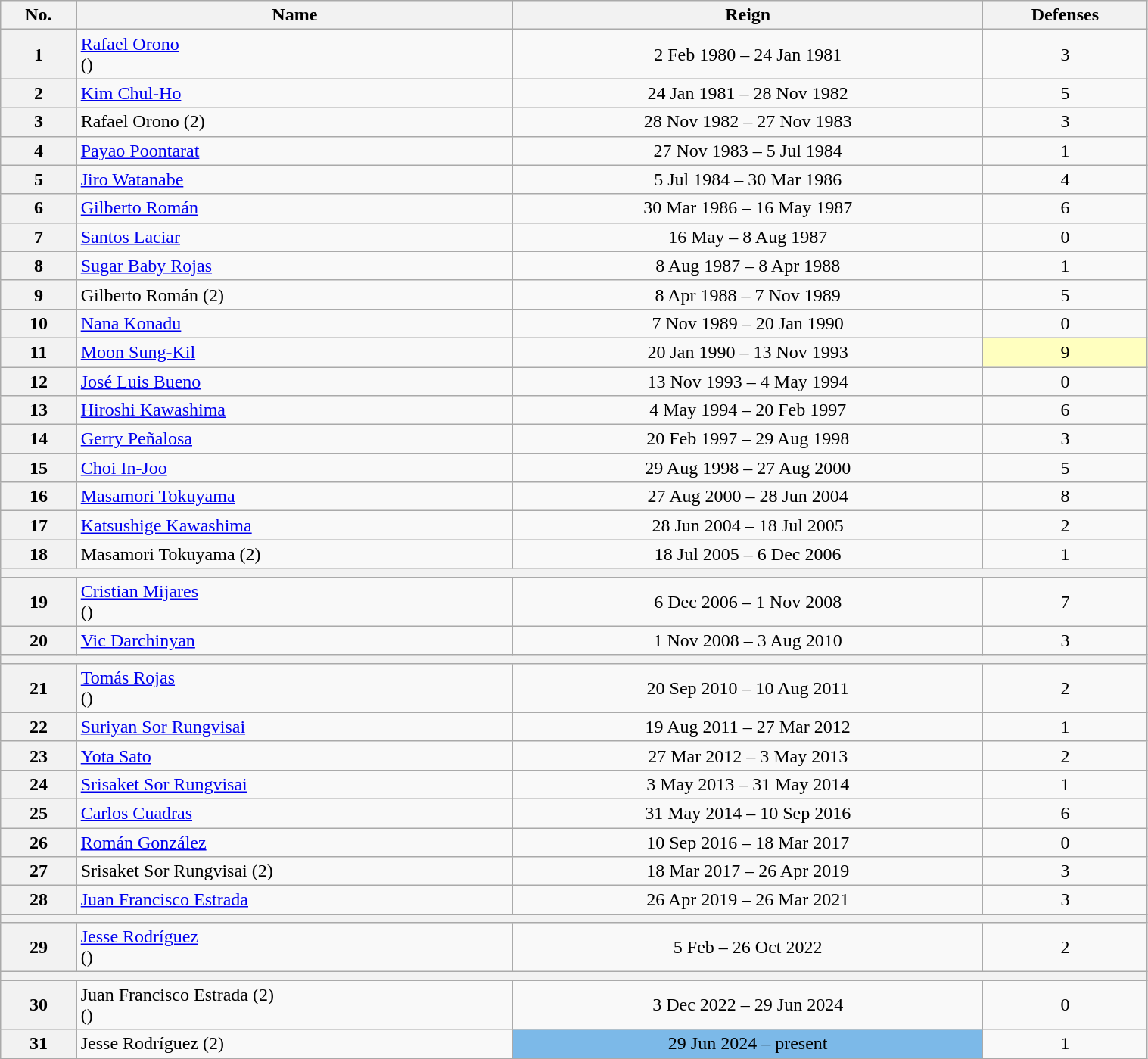<table class="wikitable sortable" style="width:80%;">
<tr>
<th>No.</th>
<th>Name</th>
<th>Reign</th>
<th>Defenses</th>
</tr>
<tr>
<th>1</th>
<td align="left"><a href='#'>Rafael Orono</a><br>()</td>
<td style="text-align:center;">2 Feb 1980 – 24 Jan 1981</td>
<td style="text-align:center;">3</td>
</tr>
<tr>
<th>2</th>
<td align="left"><a href='#'>Kim Chul-Ho</a></td>
<td style="text-align:center;">24 Jan 1981 – 28 Nov 1982</td>
<td style="text-align:center;">5</td>
</tr>
<tr>
<th>3</th>
<td align="left">Rafael Orono (2)</td>
<td style="text-align:center;">28 Nov 1982 – 27 Nov 1983</td>
<td style="text-align:center;">3</td>
</tr>
<tr>
<th>4</th>
<td align="left"><a href='#'>Payao Poontarat</a></td>
<td style="text-align:center;">27 Nov 1983 – 5 Jul 1984</td>
<td style="text-align:center;">1</td>
</tr>
<tr>
<th>5</th>
<td align="left"><a href='#'>Jiro Watanabe</a></td>
<td style="text-align:center;">5 Jul 1984 – 30 Mar 1986</td>
<td style="text-align:center;">4</td>
</tr>
<tr>
<th>6</th>
<td align="left"><a href='#'>Gilberto Román</a></td>
<td style="text-align:center;">30 Mar 1986 – 16 May 1987</td>
<td style="text-align:center;">6</td>
</tr>
<tr>
<th>7</th>
<td align="left"><a href='#'>Santos Laciar</a></td>
<td style="text-align:center;">16 May – 8 Aug 1987</td>
<td style="text-align:center;">0</td>
</tr>
<tr>
<th>8</th>
<td align="left"><a href='#'>Sugar Baby Rojas</a></td>
<td style="text-align:center;">8 Aug 1987 – 8 Apr 1988</td>
<td style="text-align:center;">1</td>
</tr>
<tr>
<th>9</th>
<td align="left">Gilberto Román (2)</td>
<td style="text-align:center;">8 Apr 1988 – 7 Nov 1989</td>
<td style="text-align:center;">5</td>
</tr>
<tr>
<th>10</th>
<td align="left"><a href='#'>Nana Konadu</a></td>
<td style="text-align:center;">7 Nov 1989 – 20 Jan 1990</td>
<td style="text-align:center;">0</td>
</tr>
<tr>
<th>11</th>
<td align="left"><a href='#'>Moon Sung-Kil</a></td>
<td style="text-align:center;">20 Jan 1990 – 13 Nov 1993</td>
<td style="background:#ffffbf; text-align:center;">9</td>
</tr>
<tr>
<th>12</th>
<td align="left"><a href='#'>José Luis Bueno</a></td>
<td style="text-align:center;">13 Nov 1993 – 4 May 1994</td>
<td style="text-align:center;">0</td>
</tr>
<tr>
<th>13</th>
<td align="left"><a href='#'>Hiroshi Kawashima</a></td>
<td style="text-align:center;">4 May 1994 – 20 Feb 1997</td>
<td style="text-align:center;">6</td>
</tr>
<tr>
<th>14</th>
<td align="left"><a href='#'>Gerry Peñalosa</a></td>
<td style="text-align:center;">20 Feb 1997 – 29 Aug 1998</td>
<td style="text-align:center;">3</td>
</tr>
<tr>
<th>15</th>
<td align="left"><a href='#'>Choi In-Joo</a></td>
<td style="text-align:center;">29 Aug 1998 – 27 Aug 2000</td>
<td style="text-align:center;">5</td>
</tr>
<tr>
<th>16</th>
<td align="left"><a href='#'>Masamori Tokuyama</a></td>
<td style="text-align:center;">27 Aug 2000 – 28 Jun 2004</td>
<td style="text-align:center;">8</td>
</tr>
<tr>
<th>17</th>
<td align="left"><a href='#'>Katsushige Kawashima</a></td>
<td style="text-align:center;">28 Jun 2004 – 18 Jul 2005</td>
<td style="text-align:center;">2</td>
</tr>
<tr>
<th>18</th>
<td align="left">Masamori Tokuyama (2)</td>
<td style="text-align:center;">18 Jul 2005 – 6 Dec 2006</td>
<td style="text-align:center;">1</td>
</tr>
<tr align=center>
<th colspan=4></th>
</tr>
<tr>
<th>19</th>
<td align="left"><a href='#'>Cristian Mijares</a><br>()</td>
<td style="text-align:center;">6 Dec 2006 – 1 Nov 2008</td>
<td style="text-align:center;">7</td>
</tr>
<tr>
<th>20</th>
<td align="left"><a href='#'>Vic Darchinyan</a></td>
<td style="text-align:center;">1 Nov 2008 – 3 Aug 2010</td>
<td style="text-align:center;">3</td>
</tr>
<tr align=center>
<th colspan=4></th>
</tr>
<tr>
<th>21</th>
<td align="left"><a href='#'>Tomás Rojas</a><br>()</td>
<td style="text-align:center;">20 Sep 2010 – 10 Aug 2011</td>
<td style="text-align:center;">2</td>
</tr>
<tr>
<th>22</th>
<td align="left"><a href='#'>Suriyan Sor Rungvisai</a></td>
<td style="text-align:center;">19 Aug 2011 – 27 Mar 2012</td>
<td style="text-align:center;">1</td>
</tr>
<tr>
<th>23</th>
<td align="left"><a href='#'>Yota Sato</a></td>
<td style="text-align:center;">27 Mar 2012 – 3 May 2013</td>
<td style="text-align:center;">2</td>
</tr>
<tr>
<th>24</th>
<td align="left"><a href='#'>Srisaket Sor Rungvisai</a></td>
<td style="text-align:center;">3 May 2013 – 31 May 2014</td>
<td style="text-align:center;">1</td>
</tr>
<tr>
<th>25</th>
<td align="left"><a href='#'>Carlos Cuadras</a></td>
<td style="text-align:center;">31 May 2014 – 10 Sep 2016</td>
<td style="text-align:center;">6</td>
</tr>
<tr>
<th>26</th>
<td align="left"><a href='#'>Román González</a></td>
<td style="text-align:center;">10 Sep 2016 – 18 Mar 2017</td>
<td style="text-align:center;">0</td>
</tr>
<tr>
<th>27</th>
<td align="left">Srisaket Sor Rungvisai (2)</td>
<td style="text-align:center;">18 Mar 2017 – 26 Apr 2019</td>
<td style="text-align:center;">3</td>
</tr>
<tr>
<th>28</th>
<td align="left"><a href='#'>Juan Francisco Estrada</a></td>
<td style="text-align:center;">26 Apr 2019 – 26 Mar 2021</td>
<td style="text-align:center;">3</td>
</tr>
<tr align=center>
<th colspan=4></th>
</tr>
<tr>
<th>29</th>
<td align="left"><a href='#'>Jesse Rodríguez</a><br>()</td>
<td style="text-align:center;">5 Feb – 26 Oct 2022</td>
<td style="text-align:center;">2</td>
</tr>
<tr>
<th colspan=4></th>
</tr>
<tr>
<th>30</th>
<td align="left">Juan Francisco Estrada (2)<br>()</td>
<td style="text-align:center;">3 Dec 2022 – 29 Jun 2024</td>
<td style="text-align:center;">0</td>
</tr>
<tr>
<th>31</th>
<td align="left">Jesse Rodríguez (2)</td>
<td style="background:#7cb9e8; text-align:center;">29 Jun 2024 – present</td>
<td style="text-align:center;">1</td>
</tr>
</table>
